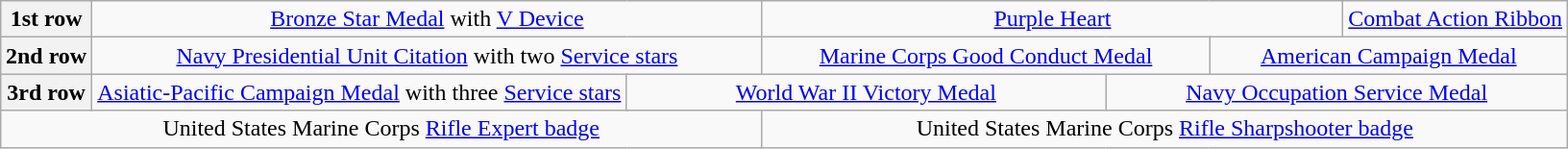<table class="wikitable" style="margin:1em auto; text-align:center;">
<tr>
<th>1st row</th>
<td colspan="4"><a href='#'>Bronze Star Medal</a> with <a href='#'>V Device</a></td>
<td colspan="4"><a href='#'>Purple Heart</a></td>
<td colspan="4"><a href='#'>Combat Action Ribbon</a></td>
</tr>
<tr>
<th>2nd row</th>
<td colspan="4"><a href='#'>Navy Presidential Unit Citation</a> with two <a href='#'>Service stars</a></td>
<td colspan="3"><a href='#'>Marine Corps Good Conduct Medal</a></td>
<td colspan="3"><a href='#'>American Campaign Medal</a></td>
</tr>
<tr>
<th>3rd row</th>
<td colspan="3"><a href='#'>Asiatic-Pacific Campaign Medal</a> with three <a href='#'>Service stars</a></td>
<td colspan="3"><a href='#'>World War II Victory Medal</a></td>
<td colspan="3"><a href='#'>Navy Occupation Service Medal</a></td>
</tr>
<tr>
<td colspan=5>United States Marine Corps <a href='#'>Rifle Expert badge</a></td>
<td colspan=6>United States Marine Corps <a href='#'>Rifle Sharpshooter badge</a></td>
</tr>
</table>
